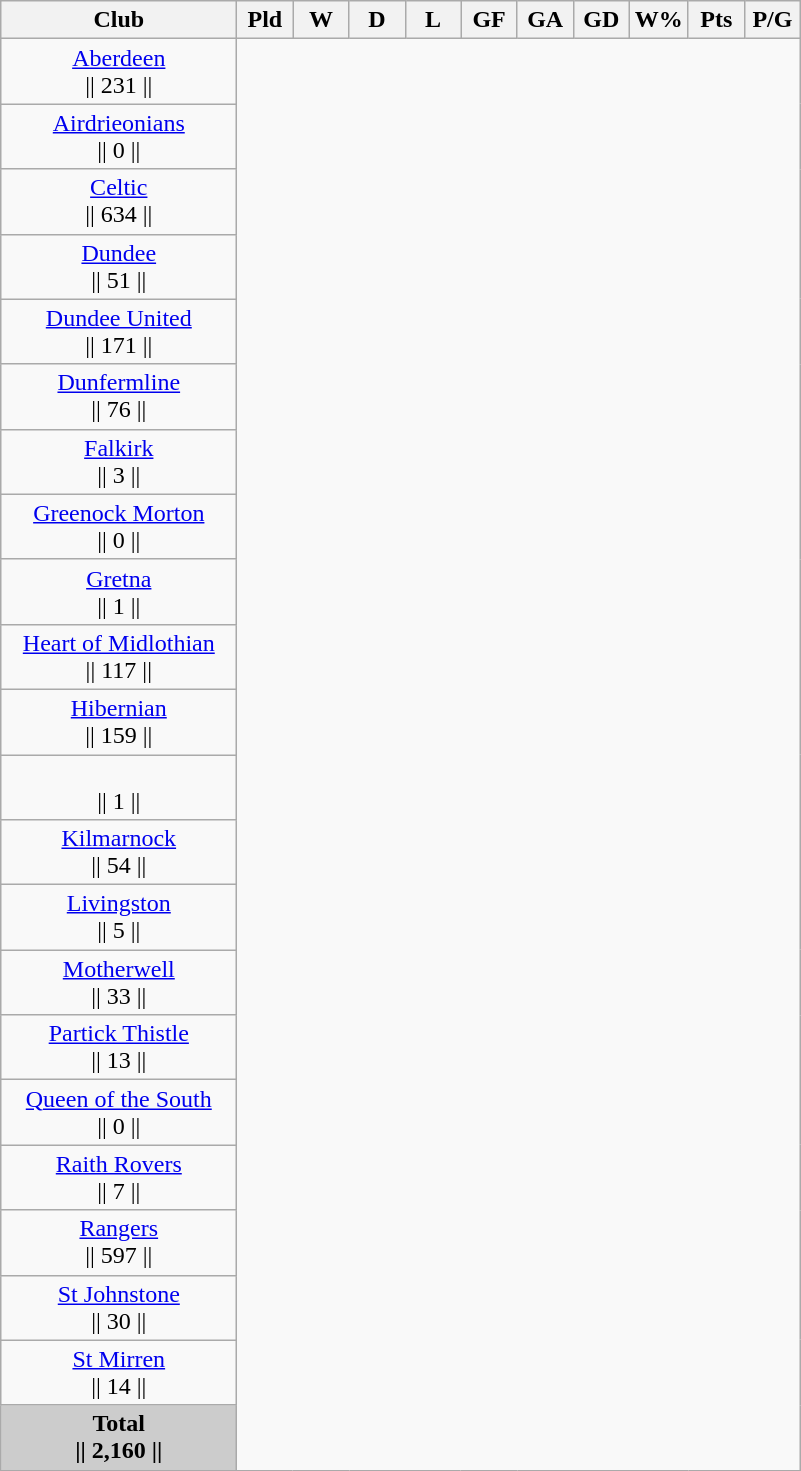<table class="sortable plainrowheaders wikitable" style="text-align:center">
<tr>
<th width=150px>Club</th>
<th width=30px>Pld</th>
<th width=30px>W</th>
<th width=30px>D</th>
<th width=30px>L</th>
<th width=30px>GF</th>
<th width=30px>GA</th>
<th width=30px>GD</th>
<th width=30px>W%</th>
<th width=30px>Pts</th>
<th width=30px>P/G</th>
</tr>
<tr>
<td><a href='#'>Aberdeen</a><br> || 231 || </td>
</tr>
<tr>
<td><a href='#'>Airdrieonians</a><br> || 0 || </td>
</tr>
<tr>
<td><a href='#'>Celtic</a><br> || 634 || </td>
</tr>
<tr>
<td><a href='#'>Dundee</a><br> || 51 || </td>
</tr>
<tr>
<td><a href='#'>Dundee United</a><br> || 171 || </td>
</tr>
<tr>
<td><a href='#'>Dunfermline</a><br> || 76 || </td>
</tr>
<tr>
<td><a href='#'>Falkirk</a><br> || 3 || </td>
</tr>
<tr>
<td><a href='#'>Greenock Morton</a><br> || 0 || </td>
</tr>
<tr>
<td><a href='#'>Gretna</a><br> || 1 || </td>
</tr>
<tr>
<td><a href='#'>Heart of Midlothian</a><br> || 117 || </td>
</tr>
<tr>
<td><a href='#'>Hibernian</a><br> || 159 || </td>
</tr>
<tr>
<td><br> || 1 || </td>
</tr>
<tr>
<td><a href='#'>Kilmarnock</a><br> || 54 || </td>
</tr>
<tr>
<td><a href='#'>Livingston</a><br> || 5 || </td>
</tr>
<tr>
<td><a href='#'>Motherwell</a><br> || 33 || </td>
</tr>
<tr>
<td><a href='#'>Partick Thistle</a><br> || 13 || </td>
</tr>
<tr>
<td><a href='#'>Queen of the South</a><br> || 0 || </td>
</tr>
<tr>
<td><a href='#'>Raith Rovers</a><br> || 7 || </td>
</tr>
<tr>
<td><a href='#'>Rangers</a><br> || 597 || </td>
</tr>
<tr>
<td><a href='#'>St Johnstone</a><br> || 30 || </td>
</tr>
<tr>
<td><a href='#'>St Mirren</a><br> || 14 || </td>
</tr>
<tr class="sortbottom" style="background:#ccc; font-weight:bold">
<td>Total<br> || 2,160 || </td>
</tr>
</table>
